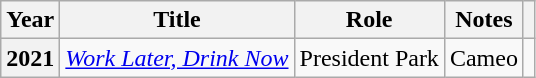<table class="wikitable sortable plainrowheaders">
<tr>
<th scope="col">Year</th>
<th scope="col">Title</th>
<th scope="col">Role</th>
<th scope="col">Notes</th>
<th scope="col" class="unsortable"></th>
</tr>
<tr>
<th scope="row">2021</th>
<td><em><a href='#'>Work Later, Drink Now</a></em></td>
<td>President Park</td>
<td>Cameo</td>
<td></td>
</tr>
</table>
